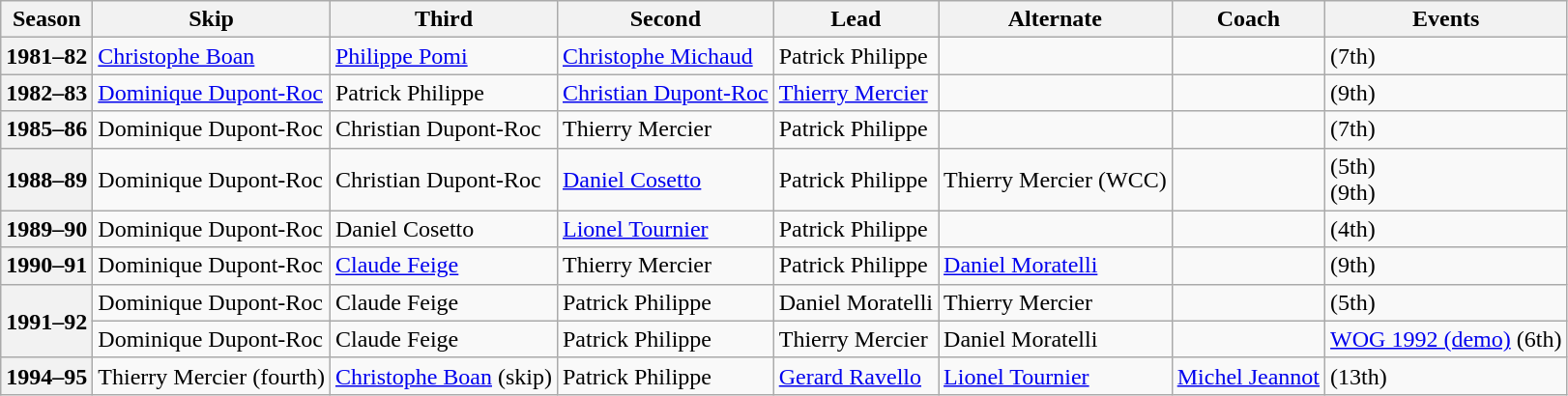<table class="wikitable">
<tr>
<th scope="col">Season</th>
<th scope="col">Skip</th>
<th scope="col">Third</th>
<th scope="col">Second</th>
<th scope="col">Lead</th>
<th scope="col">Alternate</th>
<th scope="col">Coach</th>
<th scope="col">Events</th>
</tr>
<tr>
<th scope="row">1981–82</th>
<td><a href='#'>Christophe Boan</a></td>
<td><a href='#'>Philippe Pomi</a></td>
<td><a href='#'>Christophe Michaud</a></td>
<td>Patrick Philippe</td>
<td></td>
<td></td>
<td> (7th)</td>
</tr>
<tr>
<th scope="row">1982–83</th>
<td><a href='#'>Dominique Dupont-Roc</a></td>
<td>Patrick Philippe</td>
<td><a href='#'>Christian Dupont-Roc</a></td>
<td><a href='#'>Thierry Mercier</a></td>
<td></td>
<td></td>
<td> (9th)</td>
</tr>
<tr>
<th scope="row">1985–86</th>
<td>Dominique Dupont-Roc</td>
<td>Christian Dupont-Roc</td>
<td>Thierry Mercier</td>
<td>Patrick Philippe</td>
<td></td>
<td></td>
<td> (7th)</td>
</tr>
<tr>
<th scope="row">1988–89</th>
<td>Dominique Dupont-Roc</td>
<td>Christian Dupont-Roc</td>
<td><a href='#'>Daniel Cosetto</a></td>
<td>Patrick Philippe</td>
<td>Thierry Mercier (WCC)</td>
<td></td>
<td> (5th)<br> (9th)</td>
</tr>
<tr>
<th scope="row">1989–90</th>
<td>Dominique Dupont-Roc</td>
<td>Daniel Cosetto</td>
<td><a href='#'>Lionel Tournier</a></td>
<td>Patrick Philippe</td>
<td></td>
<td></td>
<td> (4th)</td>
</tr>
<tr>
<th scope="row">1990–91</th>
<td>Dominique Dupont-Roc</td>
<td><a href='#'>Claude Feige</a></td>
<td>Thierry Mercier</td>
<td>Patrick Philippe</td>
<td><a href='#'>Daniel Moratelli</a></td>
<td></td>
<td> (9th)</td>
</tr>
<tr>
<th scope="row" rowspan=2>1991–92</th>
<td>Dominique Dupont-Roc</td>
<td>Claude Feige</td>
<td>Patrick Philippe</td>
<td>Daniel Moratelli</td>
<td>Thierry Mercier</td>
<td></td>
<td> (5th)</td>
</tr>
<tr>
<td>Dominique Dupont-Roc</td>
<td>Claude Feige</td>
<td>Patrick Philippe</td>
<td>Thierry Mercier</td>
<td>Daniel Moratelli</td>
<td></td>
<td><a href='#'>WOG 1992 (demo)</a> (6th)</td>
</tr>
<tr>
<th scope="row">1994–95</th>
<td>Thierry Mercier (fourth)</td>
<td><a href='#'>Christophe Boan</a> (skip)</td>
<td>Patrick Philippe</td>
<td><a href='#'>Gerard Ravello</a></td>
<td><a href='#'>Lionel Tournier</a></td>
<td><a href='#'>Michel Jeannot</a></td>
<td> (13th)</td>
</tr>
</table>
